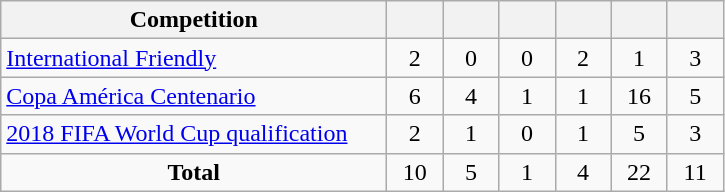<table class="wikitable" style="text-align: center;">
<tr>
<th width=250>Competition</th>
<th width=30></th>
<th width=30></th>
<th width=30></th>
<th width=30></th>
<th width=30></th>
<th width=30></th>
</tr>
<tr>
<td align="left"><a href='#'>International Friendly</a></td>
<td>2</td>
<td>0</td>
<td>0</td>
<td>2</td>
<td>1</td>
<td>3</td>
</tr>
<tr>
<td align="left"><a href='#'>Copa América Centenario</a></td>
<td>6</td>
<td>4</td>
<td>1</td>
<td>1</td>
<td>16</td>
<td>5</td>
</tr>
<tr>
<td align="left"><a href='#'>2018 FIFA World Cup qualification</a></td>
<td>2</td>
<td>1</td>
<td>0</td>
<td>1</td>
<td>5</td>
<td>3</td>
</tr>
<tr>
<td><strong>Total</strong></td>
<td>10</td>
<td>5</td>
<td>1</td>
<td>4</td>
<td>22</td>
<td>11</td>
</tr>
</table>
